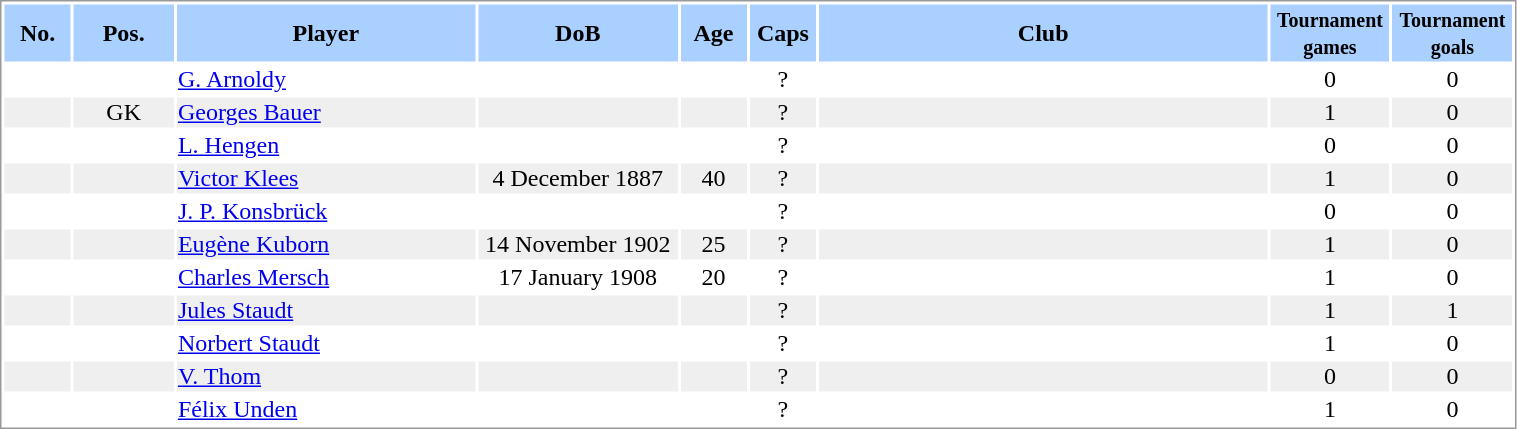<table border="0" width="80%" style="border: 1px solid #999; background-color:#FFFFFF; text-align:center">
<tr align="center" bgcolor="#AAD0FF">
<th width=4%>No.</th>
<th width=6%>Pos.</th>
<th width=18%>Player</th>
<th width=12%>DoB</th>
<th width=4%>Age</th>
<th width=4%>Caps</th>
<th width=27%>Club</th>
<th width=6%><small>Tournament<br>games</small></th>
<th width=6%><small>Tournament<br>goals</small></th>
</tr>
<tr>
<td></td>
<td></td>
<td align="left"><a href='#'>G. Arnoldy</a></td>
<td></td>
<td></td>
<td>?</td>
<td align="left"></td>
<td>0</td>
<td>0</td>
</tr>
<tr bgcolor="#EFEFEF">
<td></td>
<td>GK</td>
<td align="left"><a href='#'>Georges Bauer</a></td>
<td></td>
<td></td>
<td>?</td>
<td align="left"></td>
<td>1</td>
<td>0</td>
</tr>
<tr>
<td></td>
<td></td>
<td align="left"><a href='#'>L. Hengen</a></td>
<td></td>
<td></td>
<td>?</td>
<td align="left"></td>
<td>0</td>
<td>0</td>
</tr>
<tr bgcolor="#EFEFEF">
<td></td>
<td></td>
<td align="left"><a href='#'>Victor Klees</a></td>
<td>4 December 1887</td>
<td>40</td>
<td>?</td>
<td align="left"></td>
<td>1</td>
<td>0</td>
</tr>
<tr>
<td></td>
<td></td>
<td align="left"><a href='#'>J. P. Konsbrück</a></td>
<td></td>
<td></td>
<td>?</td>
<td align="left"></td>
<td>0</td>
<td>0</td>
</tr>
<tr bgcolor="#EFEFEF">
<td></td>
<td></td>
<td align="left"><a href='#'>Eugène Kuborn</a></td>
<td>14 November 1902</td>
<td>25</td>
<td>?</td>
<td align="left"></td>
<td>1</td>
<td>0</td>
</tr>
<tr>
<td></td>
<td></td>
<td align="left"><a href='#'>Charles Mersch</a></td>
<td>17 January 1908</td>
<td>20</td>
<td>?</td>
<td align="left"></td>
<td>1</td>
<td>0</td>
</tr>
<tr bgcolor="#EFEFEF">
<td></td>
<td></td>
<td align="left"><a href='#'>Jules Staudt</a></td>
<td></td>
<td></td>
<td>?</td>
<td align="left"></td>
<td>1</td>
<td>1</td>
</tr>
<tr>
<td></td>
<td></td>
<td align="left"><a href='#'>Norbert Staudt</a></td>
<td></td>
<td></td>
<td>?</td>
<td align="left"></td>
<td>1</td>
<td>0</td>
</tr>
<tr bgcolor="#EFEFEF">
<td></td>
<td></td>
<td align="left"><a href='#'>V. Thom</a></td>
<td></td>
<td></td>
<td>?</td>
<td align="left"></td>
<td>0</td>
<td>0</td>
</tr>
<tr>
<td></td>
<td></td>
<td align="left"><a href='#'>Félix Unden</a></td>
<td></td>
<td></td>
<td>?</td>
<td align="left"></td>
<td>1</td>
<td>0</td>
</tr>
</table>
